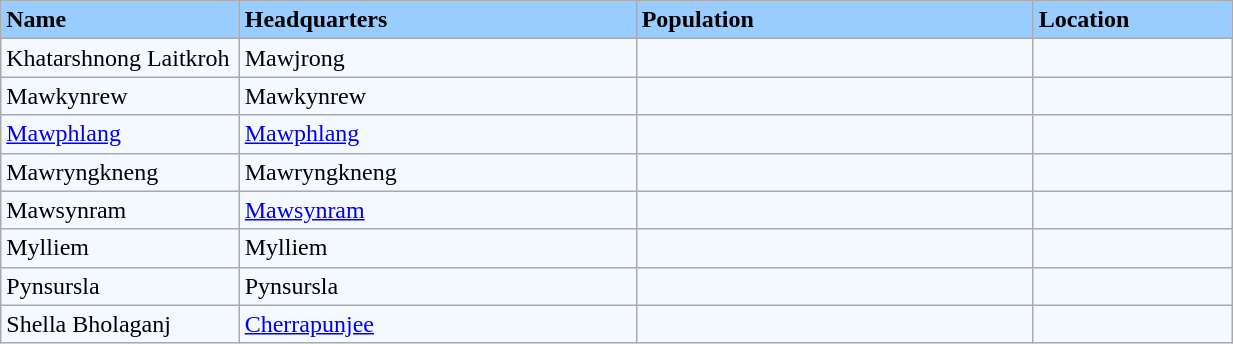<table class="wikitable sortable" width=65% style="border:1px solid black">
<tr bgcolor=#99ccff>
<td width="10%"><strong>Name</strong></td>
<td width="20%"><strong>Headquarters</strong></td>
<td width="20%"><strong>Population</strong></td>
<td width="10%"><strong>Location</strong></td>
</tr>
<tr bgcolor=#F4F9FF>
<td>Khatarshnong Laitkroh</td>
<td>Mawjrong</td>
<td></td>
<td></td>
</tr>
<tr bgcolor=#F4F9FF>
<td>Mawkynrew</td>
<td>Mawkynrew</td>
<td></td>
<td></td>
</tr>
<tr bgcolor=#F4F9FF>
<td><a href='#'>Mawphlang</a></td>
<td><a href='#'>Mawphlang</a></td>
<td></td>
<td></td>
</tr>
<tr bgcolor=#F4F9FF>
<td>Mawryngkneng</td>
<td>Mawryngkneng</td>
<td></td>
<td></td>
</tr>
<tr bgcolor=#F4F9FF>
<td>Mawsynram</td>
<td><a href='#'>Mawsynram</a></td>
<td></td>
<td></td>
</tr>
<tr bgcolor=#F4F9FF>
<td>Mylliem</td>
<td>Mylliem</td>
<td></td>
<td></td>
</tr>
<tr bgcolor=#F4F9FF>
<td>Pynsursla</td>
<td>Pynsursla</td>
<td></td>
<td></td>
</tr>
<tr bgcolor=#F4F9FF>
<td>Shella Bholaganj</td>
<td><a href='#'>Cherrapunjee</a></td>
<td></td>
<td></td>
</tr>
</table>
